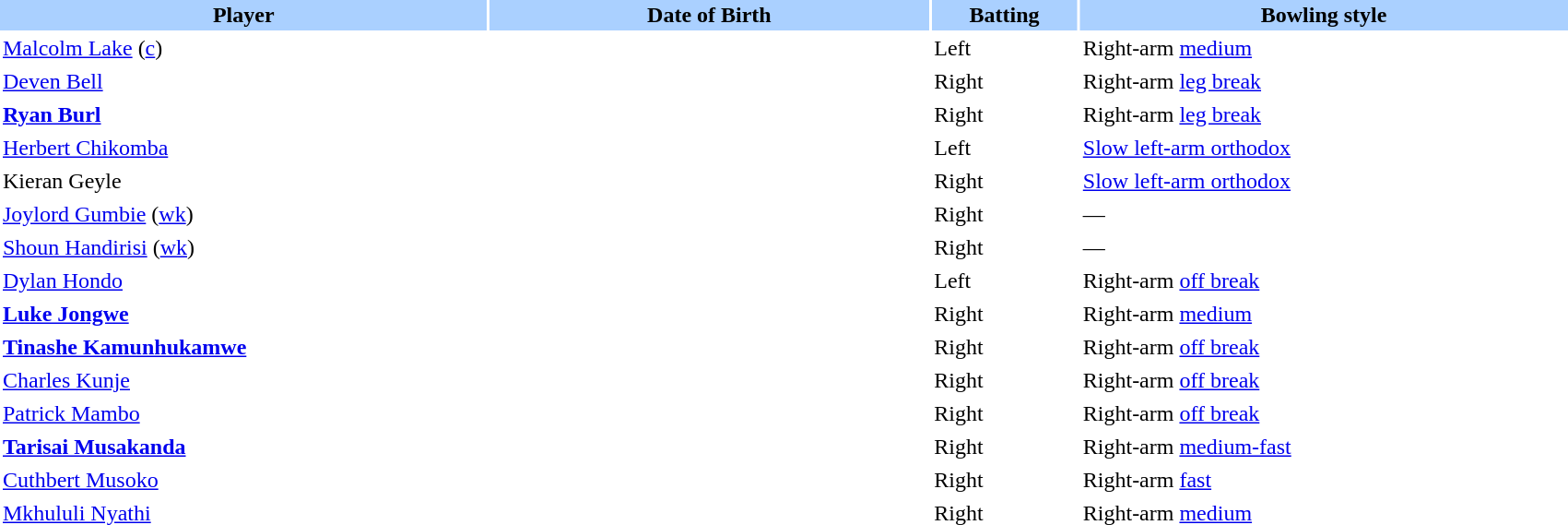<table border="0" cellspacing="2" cellpadding="2" style="width:90%;">
<tr style="background:#aad0ff;">
<th width=20%>Player</th>
<th width=18%>Date of Birth</th>
<th width=6%>Batting</th>
<th width=20%>Bowling style</th>
</tr>
<tr>
<td><a href='#'>Malcolm Lake</a> (<a href='#'>c</a>)</td>
<td></td>
<td>Left</td>
<td>Right-arm <a href='#'>medium</a></td>
</tr>
<tr>
<td><a href='#'>Deven Bell</a></td>
<td></td>
<td>Right</td>
<td>Right-arm <a href='#'>leg break</a></td>
</tr>
<tr>
<td><strong><a href='#'>Ryan Burl</a></strong></td>
<td></td>
<td>Right</td>
<td>Right-arm <a href='#'>leg break</a></td>
</tr>
<tr>
<td><a href='#'>Herbert Chikomba</a></td>
<td></td>
<td>Left</td>
<td><a href='#'>Slow left-arm orthodox</a></td>
</tr>
<tr>
<td>Kieran Geyle</td>
<td></td>
<td>Right</td>
<td><a href='#'>Slow left-arm orthodox</a></td>
</tr>
<tr>
<td><a href='#'>Joylord Gumbie</a> (<a href='#'>wk</a>)</td>
<td></td>
<td>Right</td>
<td>—</td>
</tr>
<tr>
<td><a href='#'>Shoun Handirisi</a> (<a href='#'>wk</a>)</td>
<td></td>
<td>Right</td>
<td>—</td>
</tr>
<tr>
<td><a href='#'>Dylan Hondo</a></td>
<td></td>
<td>Left</td>
<td>Right-arm <a href='#'>off break</a></td>
</tr>
<tr>
<td><strong><a href='#'>Luke Jongwe</a></strong></td>
<td></td>
<td>Right</td>
<td>Right-arm <a href='#'>medium</a></td>
</tr>
<tr>
<td><strong><a href='#'>Tinashe Kamunhukamwe</a></strong></td>
<td></td>
<td>Right</td>
<td>Right-arm <a href='#'>off break</a></td>
</tr>
<tr>
<td><a href='#'>Charles Kunje</a></td>
<td></td>
<td>Right</td>
<td>Right-arm <a href='#'>off break</a></td>
</tr>
<tr>
<td><a href='#'>Patrick Mambo</a></td>
<td></td>
<td>Right</td>
<td>Right-arm <a href='#'>off break</a></td>
</tr>
<tr>
<td><strong><a href='#'>Tarisai Musakanda</a></strong></td>
<td></td>
<td>Right</td>
<td>Right-arm <a href='#'>medium-fast</a></td>
</tr>
<tr>
<td><a href='#'>Cuthbert Musoko</a></td>
<td></td>
<td>Right</td>
<td>Right-arm <a href='#'>fast</a></td>
</tr>
<tr>
<td><a href='#'>Mkhululi Nyathi</a></td>
<td></td>
<td>Right</td>
<td>Right-arm <a href='#'>medium</a></td>
</tr>
</table>
